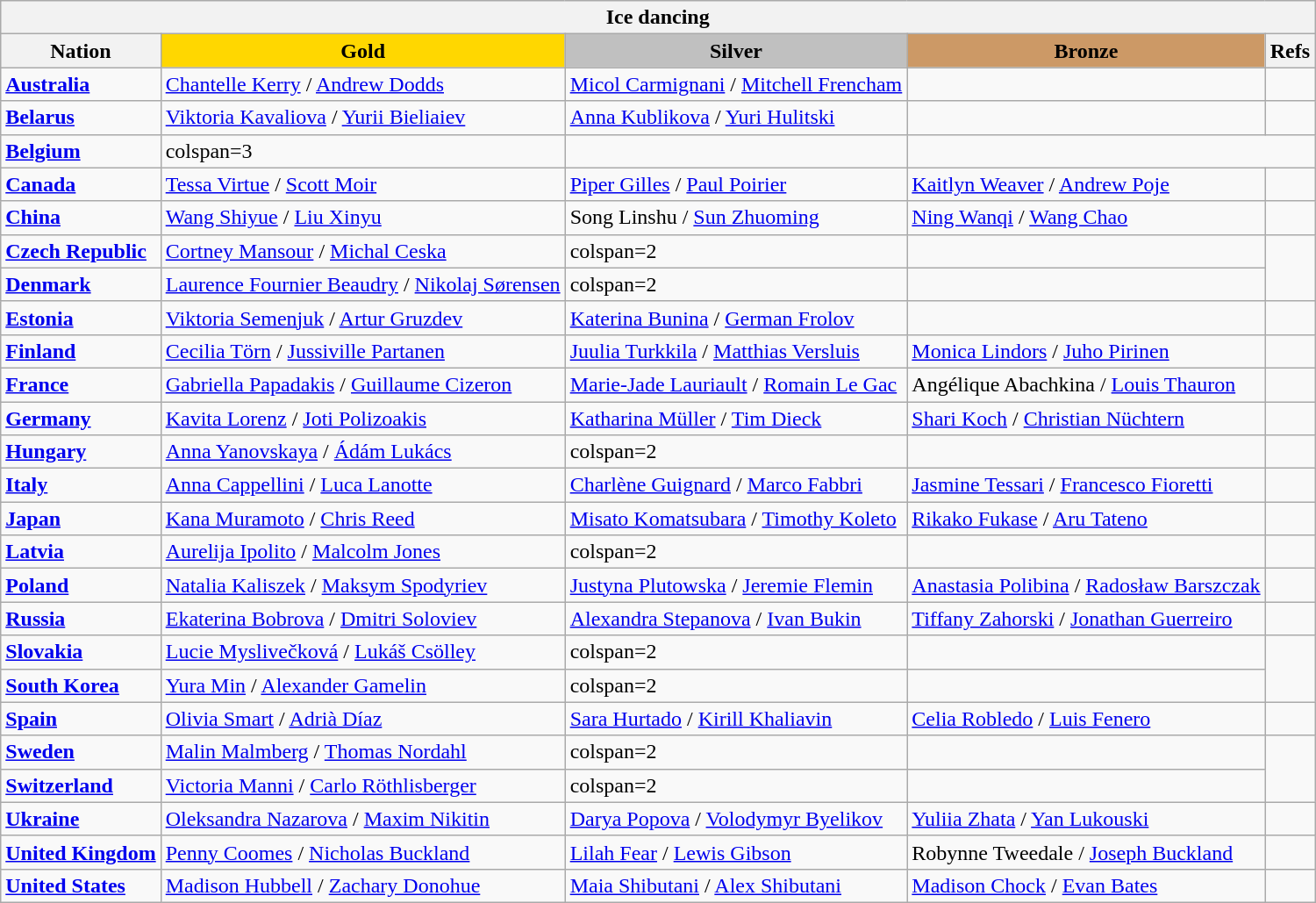<table class="wikitable">
<tr>
<th colspan=5>Ice dancing</th>
</tr>
<tr>
<th>Nation</th>
<td style="text-align:center; background:gold;"><strong>Gold</strong></td>
<td style="text-align:center; background:silver;"><strong>Silver</strong></td>
<td style="text-align:center; background:#c96;"><strong>Bronze</strong></td>
<th>Refs</th>
</tr>
<tr>
<td><strong><a href='#'>Australia</a></strong></td>
<td><a href='#'>Chantelle Kerry</a> / <a href='#'>Andrew Dodds</a></td>
<td><a href='#'>Micol Carmignani</a> / <a href='#'>Mitchell Frencham</a></td>
<td></td>
<td></td>
</tr>
<tr>
<td><strong><a href='#'>Belarus</a></strong></td>
<td><a href='#'>Viktoria Kavaliova</a> / <a href='#'>Yurii Bieliaiev</a></td>
<td><a href='#'>Anna Kublikova</a> / <a href='#'>Yuri Hulitski</a></td>
<td></td>
<td></td>
</tr>
<tr>
<td><strong><a href='#'>Belgium</a></strong></td>
<td>colspan=3 </td>
<td></td>
</tr>
<tr>
<td><strong><a href='#'>Canada</a></strong></td>
<td><a href='#'>Tessa Virtue</a> / <a href='#'>Scott Moir</a></td>
<td><a href='#'>Piper Gilles</a> / <a href='#'>Paul Poirier</a></td>
<td><a href='#'>Kaitlyn Weaver</a> / <a href='#'>Andrew Poje</a></td>
<td></td>
</tr>
<tr>
<td><strong><a href='#'>China</a></strong></td>
<td><a href='#'>Wang Shiyue</a> / <a href='#'>Liu Xinyu</a></td>
<td>Song Linshu / <a href='#'>Sun Zhuoming</a></td>
<td><a href='#'>Ning Wanqi</a> / <a href='#'>Wang Chao</a></td>
<td></td>
</tr>
<tr>
<td><strong><a href='#'>Czech Republic</a></strong></td>
<td><a href='#'>Cortney Mansour</a> / <a href='#'>Michal Ceska</a></td>
<td>colspan=2 </td>
<td></td>
</tr>
<tr>
<td><strong><a href='#'>Denmark</a></strong></td>
<td><a href='#'>Laurence Fournier Beaudry</a> / <a href='#'>Nikolaj Sørensen</a></td>
<td>colspan=2 </td>
<td></td>
</tr>
<tr>
<td><strong><a href='#'>Estonia</a></strong></td>
<td><a href='#'>Viktoria Semenjuk</a> / <a href='#'>Artur Gruzdev</a></td>
<td><a href='#'>Katerina Bunina</a> / <a href='#'>German Frolov</a></td>
<td></td>
<td></td>
</tr>
<tr>
<td><strong><a href='#'>Finland</a></strong></td>
<td><a href='#'>Cecilia Törn</a> / <a href='#'>Jussiville Partanen</a></td>
<td><a href='#'>Juulia Turkkila</a> / <a href='#'>Matthias Versluis</a></td>
<td><a href='#'>Monica Lindors</a> / <a href='#'>Juho Pirinen</a></td>
<td></td>
</tr>
<tr>
<td><strong><a href='#'>France</a></strong></td>
<td><a href='#'>Gabriella Papadakis</a> / <a href='#'>Guillaume Cizeron</a></td>
<td><a href='#'>Marie-Jade Lauriault</a> / <a href='#'>Romain Le Gac</a></td>
<td>Angélique Abachkina / <a href='#'>Louis Thauron</a></td>
<td></td>
</tr>
<tr>
<td><strong><a href='#'>Germany</a></strong></td>
<td><a href='#'>Kavita Lorenz</a> / <a href='#'>Joti Polizoakis</a></td>
<td><a href='#'>Katharina Müller</a> / <a href='#'>Tim Dieck</a></td>
<td><a href='#'>Shari Koch</a> / <a href='#'>Christian Nüchtern</a></td>
<td></td>
</tr>
<tr>
<td><strong><a href='#'>Hungary</a></strong></td>
<td><a href='#'>Anna Yanovskaya</a> / <a href='#'>Ádám Lukács</a></td>
<td>colspan=2 </td>
<td></td>
</tr>
<tr>
<td><strong><a href='#'>Italy</a></strong></td>
<td><a href='#'>Anna Cappellini</a> / <a href='#'>Luca Lanotte</a></td>
<td><a href='#'>Charlène Guignard</a> / <a href='#'>Marco Fabbri</a></td>
<td><a href='#'>Jasmine Tessari</a> / <a href='#'>Francesco Fioretti</a></td>
<td></td>
</tr>
<tr>
<td><strong><a href='#'>Japan</a></strong></td>
<td><a href='#'>Kana Muramoto</a> / <a href='#'>Chris Reed</a></td>
<td><a href='#'>Misato Komatsubara</a> / <a href='#'>Timothy Koleto</a></td>
<td><a href='#'>Rikako Fukase</a> / <a href='#'>Aru Tateno</a></td>
<td></td>
</tr>
<tr>
<td><strong><a href='#'>Latvia</a></strong></td>
<td><a href='#'>Aurelija Ipolito</a> / <a href='#'>Malcolm Jones</a></td>
<td>colspan=2 </td>
<td></td>
</tr>
<tr>
<td><strong><a href='#'>Poland</a></strong></td>
<td><a href='#'>Natalia Kaliszek</a> / <a href='#'>Maksym Spodyriev</a></td>
<td><a href='#'>Justyna Plutowska</a> / <a href='#'>Jeremie Flemin</a></td>
<td><a href='#'>Anastasia Polibina</a> / <a href='#'>Radosław Barszczak</a></td>
<td></td>
</tr>
<tr>
<td><strong><a href='#'>Russia</a></strong></td>
<td><a href='#'>Ekaterina Bobrova</a> / <a href='#'>Dmitri Soloviev</a></td>
<td><a href='#'>Alexandra Stepanova</a> / <a href='#'>Ivan Bukin</a></td>
<td><a href='#'>Tiffany Zahorski</a> / <a href='#'>Jonathan Guerreiro</a></td>
<td></td>
</tr>
<tr>
<td><strong><a href='#'>Slovakia</a></strong></td>
<td><a href='#'>Lucie Myslivečková</a> / <a href='#'>Lukáš Csölley</a></td>
<td>colspan=2 </td>
<td></td>
</tr>
<tr>
<td><strong><a href='#'>South Korea</a></strong></td>
<td><a href='#'>Yura Min</a> / <a href='#'>Alexander Gamelin</a></td>
<td>colspan=2 </td>
<td></td>
</tr>
<tr>
<td><strong><a href='#'>Spain</a></strong></td>
<td><a href='#'>Olivia Smart</a> / <a href='#'>Adrià Díaz</a></td>
<td><a href='#'>Sara Hurtado</a> / <a href='#'>Kirill Khaliavin</a></td>
<td><a href='#'>Celia Robledo</a> / <a href='#'>Luis Fenero</a></td>
<td></td>
</tr>
<tr>
<td><strong><a href='#'>Sweden</a></strong></td>
<td><a href='#'>Malin Malmberg</a> / <a href='#'>Thomas Nordahl</a></td>
<td>colspan=2 </td>
<td></td>
</tr>
<tr>
<td><strong><a href='#'>Switzerland</a></strong></td>
<td><a href='#'>Victoria Manni</a> / <a href='#'>Carlo Röthlisberger</a></td>
<td>colspan=2 </td>
<td></td>
</tr>
<tr>
<td><strong><a href='#'>Ukraine</a></strong></td>
<td><a href='#'>Oleksandra Nazarova</a> / <a href='#'>Maxim Nikitin</a></td>
<td><a href='#'>Darya Popova</a> / <a href='#'>Volodymyr Byelikov</a></td>
<td><a href='#'>Yuliia Zhata</a> / <a href='#'>Yan Lukouski</a></td>
<td></td>
</tr>
<tr>
<td><strong><a href='#'>United Kingdom</a></strong></td>
<td><a href='#'>Penny Coomes</a> / <a href='#'>Nicholas Buckland</a></td>
<td><a href='#'>Lilah Fear</a> / <a href='#'>Lewis Gibson</a></td>
<td>Robynne Tweedale / <a href='#'>Joseph Buckland</a></td>
<td></td>
</tr>
<tr>
<td><strong><a href='#'>United States</a></strong></td>
<td><a href='#'>Madison Hubbell</a> / <a href='#'>Zachary Donohue</a></td>
<td><a href='#'>Maia Shibutani</a> / <a href='#'>Alex Shibutani</a></td>
<td><a href='#'>Madison Chock</a> / <a href='#'>Evan Bates</a></td>
<td></td>
</tr>
</table>
